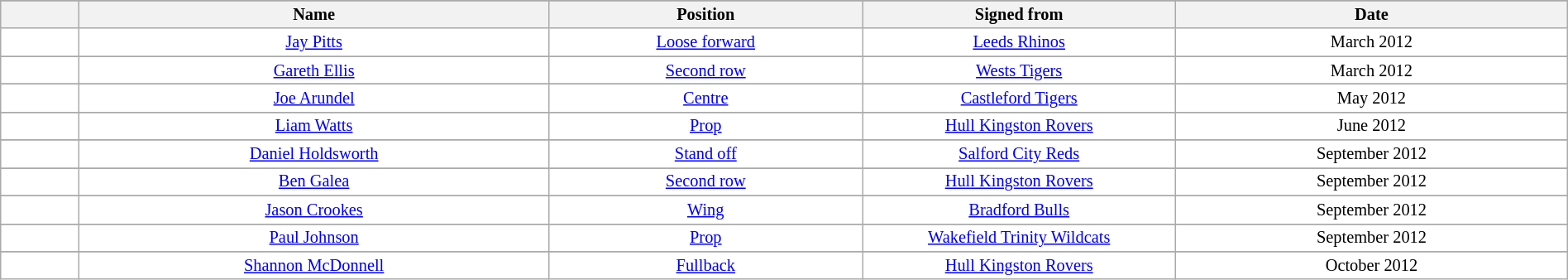<table class="wikitable sortable" width="100%" style="font-size:85%">
<tr bgcolor="#efefef">
</tr>
<tr bgcolor="#efefef">
<th width=5%></th>
<th width=30%>Name</th>
<th !width=30%>Position</th>
<th width=20%>Signed from</th>
<th width=25%>Date</th>
</tr>
<tr bgcolor=#FFFFFF>
<td align=center></td>
<td align=center><a href='#'>Jay Pitts</a></td>
<td align=center><a href='#'>Loose forward</a></td>
<td align=center><a href='#'>Leeds Rhinos</a></td>
<td align=center>March 2012</td>
</tr>
<tr>
</tr>
<tr bgcolor=#FFFFFF>
<td align=center></td>
<td align=center><a href='#'>Gareth Ellis</a></td>
<td align=center><a href='#'>Second row</a></td>
<td align=center><a href='#'>Wests Tigers</a></td>
<td align=center>March 2012</td>
</tr>
<tr>
</tr>
<tr bgcolor=#FFFFFF>
<td align=center></td>
<td align=center><a href='#'>Joe Arundel</a></td>
<td align=center><a href='#'>Centre</a></td>
<td align=center><a href='#'>Castleford Tigers</a></td>
<td align=center>May 2012</td>
</tr>
<tr>
</tr>
<tr bgcolor=#FFFFFF>
<td align=center></td>
<td align=center><a href='#'>Liam Watts</a></td>
<td align=center><a href='#'>Prop</a></td>
<td align=center><a href='#'>Hull Kingston Rovers</a></td>
<td align=center>June 2012</td>
</tr>
<tr>
</tr>
<tr bgcolor=#FFFFFF>
<td align=center></td>
<td align=center><a href='#'>Daniel Holdsworth</a></td>
<td align=center><a href='#'>Stand off</a></td>
<td align=center><a href='#'>Salford City Reds</a></td>
<td align=center>September 2012</td>
</tr>
<tr>
</tr>
<tr bgcolor=#FFFFFF>
<td align=center></td>
<td align=center><a href='#'>Ben Galea</a></td>
<td align=center><a href='#'>Second row</a></td>
<td align=center><a href='#'>Hull Kingston Rovers</a></td>
<td align=center>September 2012</td>
</tr>
<tr>
</tr>
<tr bgcolor=#FFFFFF>
<td align=center></td>
<td align=center><a href='#'>Jason Crookes</a></td>
<td align=center><a href='#'>Wing</a></td>
<td align=center><a href='#'>Bradford Bulls</a></td>
<td align=center>September 2012</td>
</tr>
<tr>
</tr>
<tr bgcolor=#FFFFFF>
<td align=center></td>
<td align=center><a href='#'>Paul Johnson</a></td>
<td align=center><a href='#'>Prop</a></td>
<td align=center><a href='#'>Wakefield Trinity Wildcats</a></td>
<td align=center>September 2012</td>
</tr>
<tr>
</tr>
<tr bgcolor=#FFFFFF>
<td align=center></td>
<td align=center><a href='#'>Shannon McDonnell</a></td>
<td align=center><a href='#'>Fullback</a></td>
<td align=center><a href='#'>Hull Kingston Rovers</a></td>
<td align=center>October 2012</td>
</tr>
</table>
